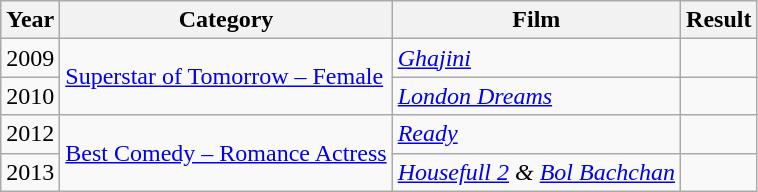<table class="wikitable sortable">
<tr>
<th>Year</th>
<th>Category</th>
<th>Film</th>
<th>Result</th>
</tr>
<tr>
<td>2009</td>
<td rowspan="2"><a href='#'>Superstar of Tomorrow – Female</a></td>
<td><em><a href='#'>Ghajini</a></em></td>
<td></td>
</tr>
<tr>
<td>2010</td>
<td><em><a href='#'>London Dreams</a></em></td>
<td></td>
</tr>
<tr>
<td>2012</td>
<td rowspan="2"><a href='#'>Best Comedy – Romance Actress</a></td>
<td><em><a href='#'>Ready</a></em></td>
<td></td>
</tr>
<tr>
<td>2013</td>
<td><em><a href='#'>Housefull 2</a> &</em> <em><a href='#'>Bol Bachchan</a></em></td>
<td></td>
</tr>
</table>
